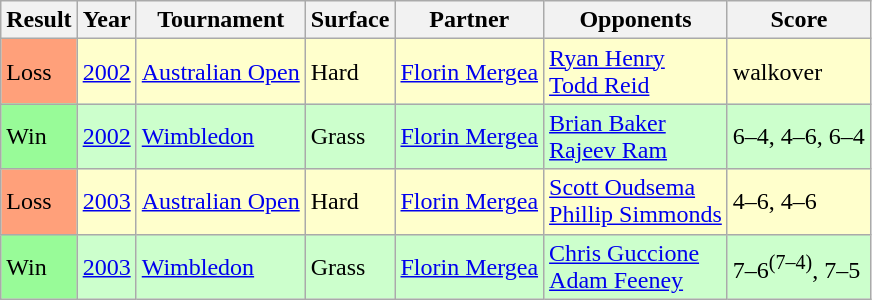<table class="sortable wikitable">
<tr>
<th>Result</th>
<th>Year</th>
<th>Tournament</th>
<th>Surface</th>
<th>Partner</th>
<th>Opponents</th>
<th>Score</th>
</tr>
<tr style="background:#ffc;">
<td style="background:#ffa07a;">Loss</td>
<td><a href='#'>2002</a></td>
<td><a href='#'>Australian Open</a></td>
<td>Hard</td>
<td> <a href='#'>Florin Mergea</a></td>
<td> <a href='#'>Ryan Henry</a> <br>  <a href='#'>Todd Reid</a></td>
<td>walkover</td>
</tr>
<tr style="background:#cfc;">
<td style="background:#98fb98;">Win</td>
<td><a href='#'>2002</a></td>
<td><a href='#'>Wimbledon</a></td>
<td>Grass</td>
<td> <a href='#'>Florin Mergea</a></td>
<td> <a href='#'>Brian Baker</a> <br>  <a href='#'>Rajeev Ram</a></td>
<td>6–4, 4–6, 6–4</td>
</tr>
<tr style="background:#ffc;">
<td style="background:#ffa07a;">Loss</td>
<td><a href='#'>2003</a></td>
<td><a href='#'>Australian Open</a></td>
<td>Hard</td>
<td> <a href='#'>Florin Mergea</a></td>
<td> <a href='#'>Scott Oudsema</a> <br>  <a href='#'>Phillip Simmonds</a></td>
<td>4–6, 4–6</td>
</tr>
<tr style="background:#cfc;">
<td style="background:#98fb98;">Win</td>
<td><a href='#'>2003</a></td>
<td><a href='#'>Wimbledon</a></td>
<td>Grass</td>
<td> <a href='#'>Florin Mergea</a></td>
<td> <a href='#'>Chris Guccione</a> <br>  <a href='#'>Adam Feeney</a></td>
<td>7–6<sup>(7–4)</sup>, 7–5</td>
</tr>
</table>
